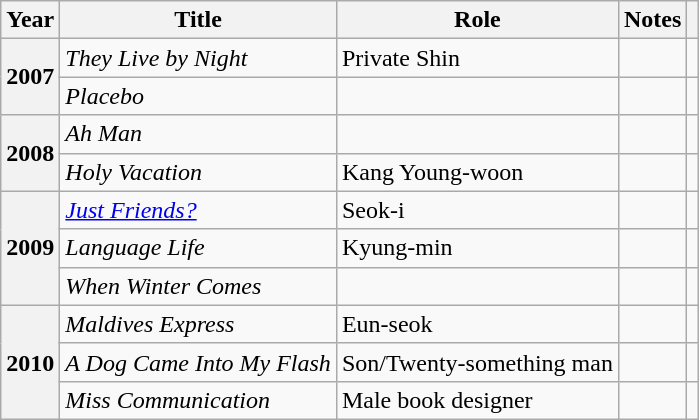<table class="wikitable plainrowheaders sortable">
<tr>
<th scope="col">Year</th>
<th scope="col">Title</th>
<th scope="col">Role</th>
<th scope="col" class="unsortable">Notes</th>
<th scope="col" class="unsortable"></th>
</tr>
<tr>
<th scope="row" rowspan="2">2007</th>
<td><em>They Live by Night </em></td>
<td>Private Shin</td>
<td></td>
<td style="text-align:center"></td>
</tr>
<tr>
<td><em>Placebo</em></td>
<td></td>
<td></td>
<td style="text-align:center"></td>
</tr>
<tr>
<th scope="row" rowspan="2">2008</th>
<td><em>Ah Man</em></td>
<td></td>
<td></td>
<td style="text-align:center"></td>
</tr>
<tr>
<td><em>Holy Vacation</em></td>
<td>Kang Young-woon</td>
<td></td>
<td style="text-align:center"></td>
</tr>
<tr>
<th scope="row" rowspan="3">2009</th>
<td><em><a href='#'>Just Friends?</a></em></td>
<td>Seok-i</td>
<td></td>
<td style="text-align:center"></td>
</tr>
<tr>
<td><em>Language Life</em></td>
<td>Kyung-min</td>
<td></td>
<td style="text-align:center"></td>
</tr>
<tr>
<td><em>When Winter Comes</em></td>
<td></td>
<td></td>
<td style="text-align:center"></td>
</tr>
<tr>
<th scope="row" rowspan="3">2010</th>
<td><em>Maldives Express</em></td>
<td>Eun-seok</td>
<td></td>
<td style="text-align:center"></td>
</tr>
<tr>
<td><em>A Dog Came Into My Flash</em></td>
<td>Son/Twenty-something man</td>
<td></td>
<td style="text-align:center"></td>
</tr>
<tr>
<td><em>Miss Communication</em></td>
<td>Male book designer</td>
<td></td>
<td style="text-align:center"></td>
</tr>
</table>
